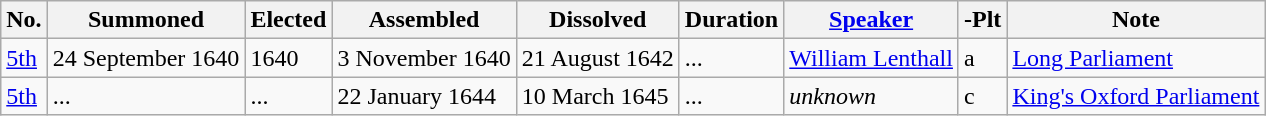<table class="wikitable">
<tr>
<th>No.</th>
<th>Summoned</th>
<th>Elected</th>
<th>Assembled</th>
<th>Dissolved</th>
<th>Duration</th>
<th><a href='#'>Speaker</a></th>
<th>-Plt</th>
<th>Note</th>
</tr>
<tr>
<td><a href='#'>5th</a></td>
<td>24 September 1640</td>
<td>1640</td>
<td>3 November 1640</td>
<td>21 August 1642</td>
<td>...</td>
<td><a href='#'>William Lenthall</a></td>
<td>a</td>
<td><a href='#'>Long Parliament</a></td>
</tr>
<tr>
<td><a href='#'>5th</a></td>
<td>...</td>
<td>...</td>
<td>22 January 1644</td>
<td>10 March 1645</td>
<td>...</td>
<td><em>unknown</em></td>
<td>c</td>
<td><a href='#'>King's Oxford Parliament</a></td>
</tr>
</table>
